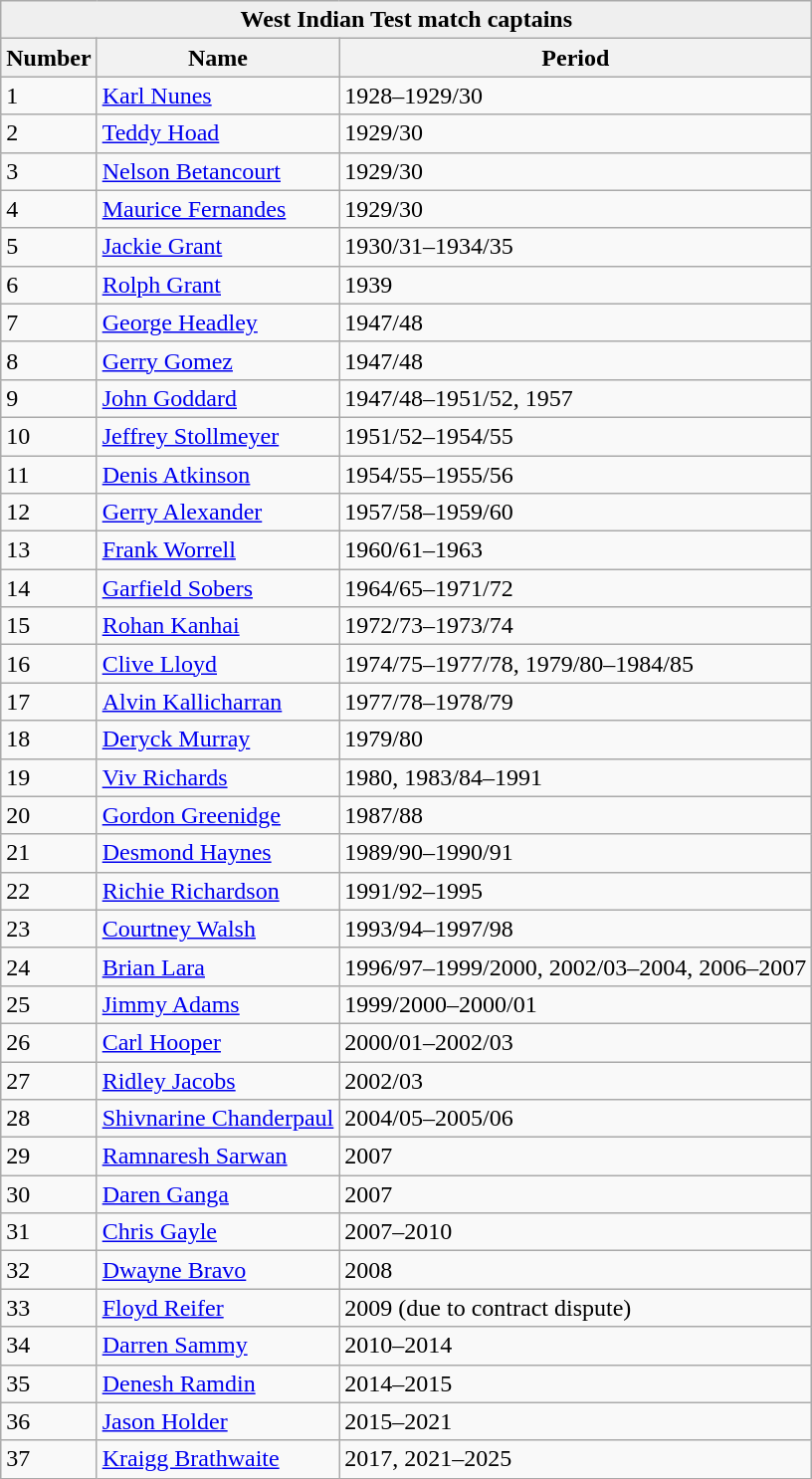<table class="wikitable">
<tr>
<th style="background:#efefef;" colspan="3">West Indian Test match captains</th>
</tr>
<tr style="background:#efefef;">
<th>Number</th>
<th>Name</th>
<th>Period</th>
</tr>
<tr>
<td>1</td>
<td><a href='#'>Karl Nunes</a></td>
<td>1928–1929/30</td>
</tr>
<tr>
<td>2</td>
<td><a href='#'>Teddy Hoad</a></td>
<td>1929/30</td>
</tr>
<tr>
<td>3</td>
<td><a href='#'>Nelson Betancourt</a></td>
<td>1929/30</td>
</tr>
<tr>
<td>4</td>
<td><a href='#'>Maurice Fernandes</a></td>
<td>1929/30</td>
</tr>
<tr>
<td>5</td>
<td><a href='#'>Jackie Grant</a></td>
<td>1930/31–1934/35</td>
</tr>
<tr>
<td>6</td>
<td><a href='#'>Rolph Grant</a></td>
<td>1939</td>
</tr>
<tr>
<td>7</td>
<td><a href='#'>George Headley</a></td>
<td>1947/48</td>
</tr>
<tr>
<td>8</td>
<td><a href='#'>Gerry Gomez</a></td>
<td>1947/48</td>
</tr>
<tr>
<td>9</td>
<td><a href='#'>John Goddard</a></td>
<td>1947/48–1951/52, 1957</td>
</tr>
<tr>
<td>10</td>
<td><a href='#'>Jeffrey Stollmeyer</a></td>
<td>1951/52–1954/55</td>
</tr>
<tr>
<td>11</td>
<td><a href='#'>Denis Atkinson</a></td>
<td>1954/55–1955/56</td>
</tr>
<tr>
<td>12</td>
<td><a href='#'>Gerry Alexander</a></td>
<td>1957/58–1959/60</td>
</tr>
<tr>
<td>13</td>
<td><a href='#'>Frank Worrell</a></td>
<td>1960/61–1963</td>
</tr>
<tr>
<td>14</td>
<td><a href='#'>Garfield Sobers</a></td>
<td>1964/65–1971/72</td>
</tr>
<tr>
<td>15</td>
<td><a href='#'>Rohan Kanhai</a></td>
<td>1972/73–1973/74</td>
</tr>
<tr>
<td>16</td>
<td><a href='#'>Clive Lloyd</a></td>
<td>1974/75–1977/78, 1979/80–1984/85</td>
</tr>
<tr>
<td>17</td>
<td><a href='#'>Alvin Kallicharran</a></td>
<td>1977/78–1978/79</td>
</tr>
<tr>
<td>18</td>
<td><a href='#'>Deryck Murray</a></td>
<td>1979/80</td>
</tr>
<tr>
<td>19</td>
<td><a href='#'>Viv Richards</a></td>
<td>1980, 1983/84–1991</td>
</tr>
<tr>
<td>20</td>
<td><a href='#'>Gordon Greenidge</a></td>
<td>1987/88</td>
</tr>
<tr>
<td>21</td>
<td><a href='#'>Desmond Haynes</a></td>
<td>1989/90–1990/91</td>
</tr>
<tr>
<td>22</td>
<td><a href='#'>Richie Richardson</a></td>
<td>1991/92–1995</td>
</tr>
<tr>
<td>23</td>
<td><a href='#'>Courtney Walsh</a></td>
<td>1993/94–1997/98</td>
</tr>
<tr>
<td>24</td>
<td><a href='#'>Brian Lara</a></td>
<td>1996/97–1999/2000, 2002/03–2004, 2006–2007</td>
</tr>
<tr>
<td>25</td>
<td><a href='#'>Jimmy Adams</a></td>
<td>1999/2000–2000/01</td>
</tr>
<tr>
<td>26</td>
<td><a href='#'>Carl Hooper</a></td>
<td>2000/01–2002/03</td>
</tr>
<tr>
<td>27</td>
<td><a href='#'>Ridley Jacobs</a></td>
<td>2002/03</td>
</tr>
<tr>
<td>28</td>
<td><a href='#'>Shivnarine Chanderpaul</a></td>
<td>2004/05–2005/06</td>
</tr>
<tr>
<td>29</td>
<td><a href='#'>Ramnaresh Sarwan</a></td>
<td>2007</td>
</tr>
<tr>
<td>30</td>
<td><a href='#'>Daren Ganga</a></td>
<td>2007</td>
</tr>
<tr>
<td>31</td>
<td><a href='#'>Chris Gayle</a></td>
<td>2007–2010</td>
</tr>
<tr>
<td>32</td>
<td><a href='#'>Dwayne Bravo</a></td>
<td>2008</td>
</tr>
<tr>
<td>33</td>
<td><a href='#'>Floyd Reifer</a></td>
<td>2009 (due to contract dispute)</td>
</tr>
<tr>
<td>34</td>
<td><a href='#'>Darren Sammy</a></td>
<td>2010–2014</td>
</tr>
<tr>
<td>35</td>
<td><a href='#'>Denesh Ramdin</a></td>
<td>2014–2015</td>
</tr>
<tr>
<td>36</td>
<td><a href='#'>Jason Holder</a></td>
<td>2015–2021</td>
</tr>
<tr>
<td>37</td>
<td><a href='#'>Kraigg Brathwaite</a></td>
<td>2017, 2021–2025</td>
</tr>
</table>
